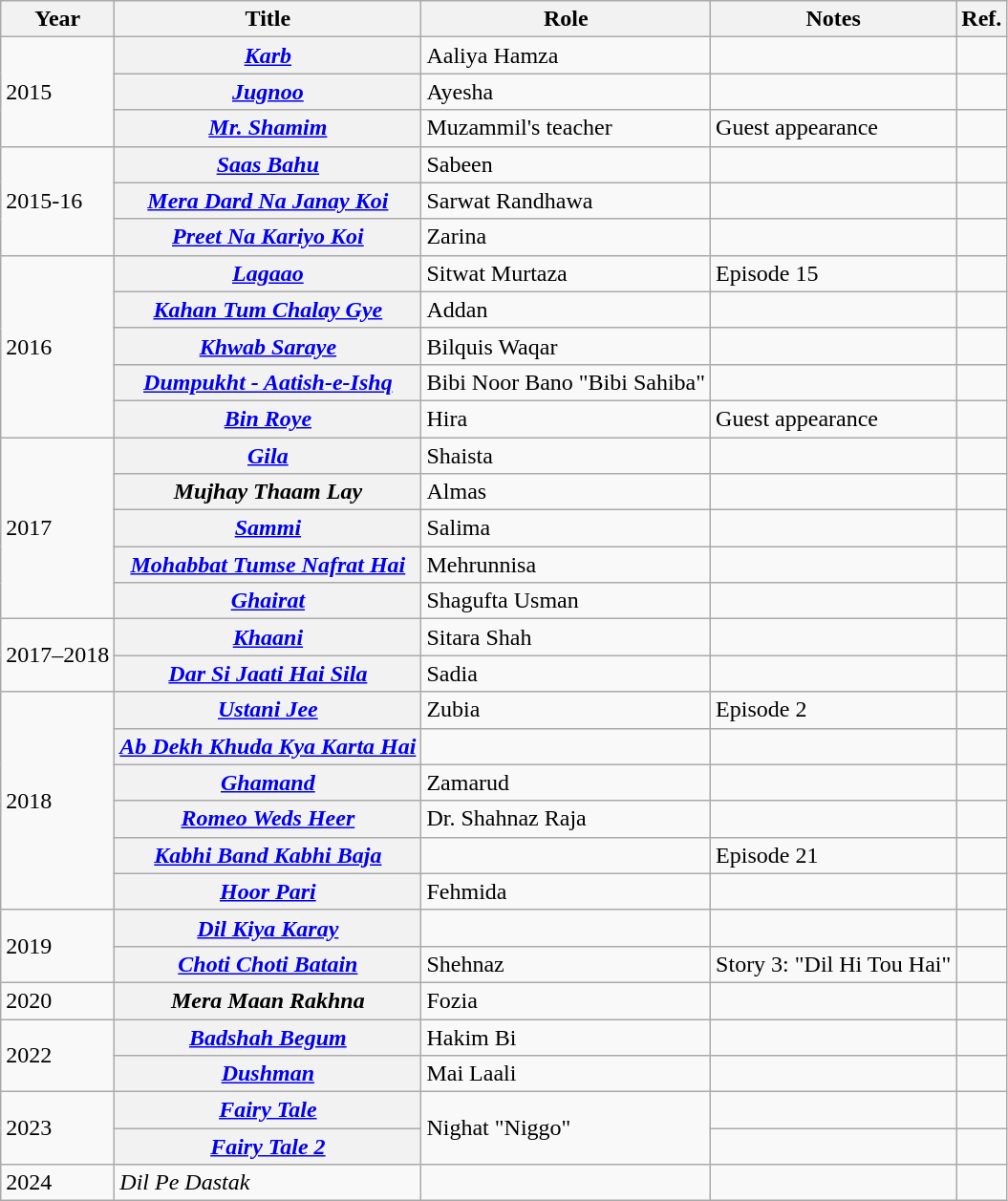<table class="wikitable plainrowheaders">
<tr>
<th>Year</th>
<th>Title</th>
<th>Role</th>
<th class="unsortable">Notes</th>
<th class="unsortable">Ref.</th>
</tr>
<tr>
<td rowspan=3>2015</td>
<th scope=row><em><a href='#'>Karb</a></em></th>
<td>Aaliya Hamza</td>
<td></td>
<td></td>
</tr>
<tr>
<th scope=row><em><a href='#'>Jugnoo</a></em></th>
<td>Ayesha</td>
<td></td>
<td></td>
</tr>
<tr>
<th scope=row><em><a href='#'>Mr. Shamim</a></em></th>
<td>Muzammil's teacher</td>
<td>Guest appearance</td>
<td></td>
</tr>
<tr>
<td rowspan=3>2015-16</td>
<th scope=row><em><a href='#'>Saas Bahu</a></em></th>
<td>Sabeen</td>
<td></td>
<td></td>
</tr>
<tr>
<th scope=row><em><a href='#'>Mera Dard Na Janay Koi</a></em></th>
<td>Sarwat Randhawa</td>
<td></td>
<td></td>
</tr>
<tr>
<th scope=row><em><a href='#'>Preet Na Kariyo Koi</a></em></th>
<td>Zarina</td>
<td></td>
<td></td>
</tr>
<tr>
<td rowspan=5>2016</td>
<th scope=row><em><a href='#'>Lagaao</a></em></th>
<td>Sitwat Murtaza</td>
<td>Episode 15</td>
<td></td>
</tr>
<tr>
<th scope=row><em><a href='#'>Kahan Tum Chalay Gye</a></em></th>
<td>Addan</td>
<td></td>
<td></td>
</tr>
<tr>
<th scope=row><em><a href='#'>Khwab Saraye</a></em></th>
<td>Bilquis Waqar</td>
<td></td>
<td></td>
</tr>
<tr>
<th scope=row><em><a href='#'>Dumpukht - Aatish-e-Ishq</a></em></th>
<td>Bibi Noor Bano "Bibi Sahiba"</td>
<td></td>
<td></td>
</tr>
<tr>
<th scope=row><em><a href='#'>Bin Roye</a></em></th>
<td>Hira</td>
<td>Guest appearance</td>
<td></td>
</tr>
<tr>
<td rowspan=5>2017</td>
<th scope=row><em><a href='#'>Gila</a></em></th>
<td>Shaista</td>
<td></td>
<td></td>
</tr>
<tr>
<th scope=row><em>Mujhay Thaam Lay</em></th>
<td>Almas</td>
<td></td>
<td></td>
</tr>
<tr>
<th scope=row><em><a href='#'>Sammi</a></em></th>
<td>Salima</td>
<td></td>
<td></td>
</tr>
<tr>
<th scope=row><em><a href='#'>Mohabbat Tumse Nafrat Hai</a></em></th>
<td>Mehrunnisa</td>
<td></td>
<td></td>
</tr>
<tr>
<th scope=row><em><a href='#'>Ghairat</a></em></th>
<td>Shagufta Usman</td>
<td></td>
<td></td>
</tr>
<tr>
<td rowspan=2>2017–2018</td>
<th scope=row><em><a href='#'>Khaani</a></em></th>
<td>Sitara Shah</td>
<td></td>
<td></td>
</tr>
<tr>
<th scope=row><em><a href='#'>Dar Si Jaati Hai Sila</a></em></th>
<td>Sadia</td>
<td></td>
<td></td>
</tr>
<tr>
<td rowspan=6>2018</td>
<th scope=row><em><a href='#'>Ustani Jee</a></em></th>
<td>Zubia</td>
<td>Episode 2</td>
<td></td>
</tr>
<tr>
<th scope=row><em><a href='#'>Ab Dekh Khuda Kya Karta Hai</a></em></th>
<td></td>
<td></td>
<td></td>
</tr>
<tr>
<th scope=row><em><a href='#'>Ghamand</a></em></th>
<td>Zamarud</td>
<td></td>
<td></td>
</tr>
<tr>
<th scope=row><em><a href='#'>Romeo Weds Heer</a></em></th>
<td>Dr. Shahnaz Raja</td>
<td></td>
<td></td>
</tr>
<tr>
<th scope=row><em><a href='#'>Kabhi Band Kabhi Baja</a></em></th>
<td></td>
<td>Episode 21</td>
<td></td>
</tr>
<tr>
<th scope=row><em><a href='#'>Hoor Pari</a></em></th>
<td>Fehmida</td>
<td></td>
<td></td>
</tr>
<tr>
<td rowspan=2>2019</td>
<th scope=row><em><a href='#'>Dil Kiya Karay</a></em></th>
<td></td>
<td></td>
<td></td>
</tr>
<tr>
<th scope=row><em><a href='#'>Choti Choti Batain</a></em></th>
<td>Shehnaz</td>
<td>Story 3: "Dil Hi Tou Hai"</td>
<td></td>
</tr>
<tr>
<td>2020</td>
<th scope=row><em>Mera Maan Rakhna</em></th>
<td>Fozia</td>
<td></td>
<td></td>
</tr>
<tr>
<td rowspan=2>2022</td>
<th scope=row><em><a href='#'>Badshah Begum</a></em></th>
<td>Hakim Bi</td>
<td></td>
<td></td>
</tr>
<tr>
<th scope=row><em><a href='#'>Dushman</a></em></th>
<td>Mai Laali</td>
<td></td>
<td></td>
</tr>
<tr>
<td rowspan=2>2023</td>
<th scope=row><em><a href='#'>Fairy Tale</a></em></th>
<td rowspan="2">Nighat "Niggo"</td>
<td></td>
<td></td>
</tr>
<tr>
<th scope=row><em><a href='#'>Fairy Tale 2</a></em></th>
<td></td>
<td></td>
</tr>
<tr>
<td>2024</td>
<td><em>Dil Pe Dastak</em></td>
<td></td>
<td></td>
<td></td>
</tr>
</table>
